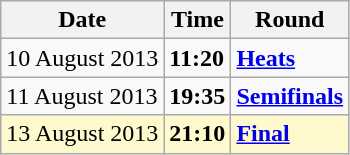<table class="wikitable">
<tr>
<th>Date</th>
<th>Time</th>
<th>Round</th>
</tr>
<tr>
<td>10 August 2013</td>
<td><strong>11:20</strong></td>
<td><strong><a href='#'>Heats</a></strong></td>
</tr>
<tr>
<td>11 August 2013</td>
<td><strong>19:35</strong></td>
<td><strong><a href='#'>Semifinals</a></strong></td>
</tr>
<tr style=background:lemonchiffon>
<td>13 August 2013</td>
<td><strong>21:10</strong></td>
<td><strong><a href='#'>Final</a></strong></td>
</tr>
</table>
